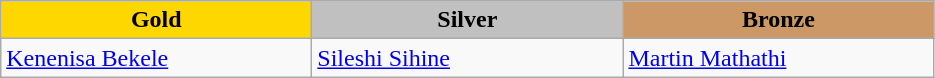<table class="wikitable" style="text-align:left">
<tr align="center">
<td width=200 bgcolor=gold><strong>Gold</strong></td>
<td width=200 bgcolor=silver><strong>Silver</strong></td>
<td width=200 bgcolor=CC9966><strong>Bronze</strong></td>
</tr>
<tr>
<td><a href='#'>Kenenisa Bekele</a><br><em></em></td>
<td><a href='#'>Sileshi Sihine</a><br><em></em></td>
<td><a href='#'>Martin Mathathi</a><br><em></em></td>
</tr>
</table>
